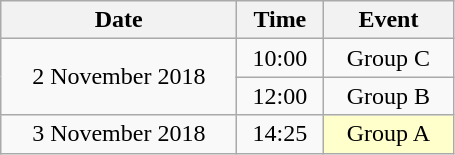<table class = "wikitable" style="text-align:center;">
<tr>
<th width=150>Date</th>
<th width=50>Time</th>
<th width=80>Event</th>
</tr>
<tr>
<td rowspan=2>2 November 2018</td>
<td>10:00</td>
<td>Group C</td>
</tr>
<tr>
<td>12:00</td>
<td>Group B</td>
</tr>
<tr>
<td>3 November 2018</td>
<td>14:25</td>
<td bgcolor=ffffcc>Group A</td>
</tr>
</table>
